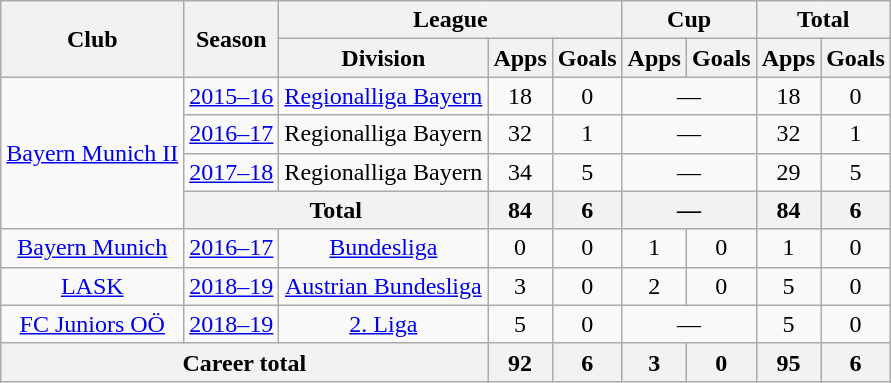<table class="wikitable" Style="text-align: center">
<tr>
<th rowspan="2">Club</th>
<th rowspan="2">Season</th>
<th colspan="3">League</th>
<th colspan="2">Cup</th>
<th colspan="2">Total</th>
</tr>
<tr>
<th>Division</th>
<th>Apps</th>
<th>Goals</th>
<th>Apps</th>
<th>Goals</th>
<th>Apps</th>
<th>Goals</th>
</tr>
<tr>
<td rowspan="4"><a href='#'>Bayern Munich II</a></td>
<td><a href='#'>2015–16</a></td>
<td><a href='#'>Regionalliga Bayern</a></td>
<td>18</td>
<td>0</td>
<td colspan="2">—</td>
<td>18</td>
<td>0</td>
</tr>
<tr>
<td><a href='#'>2016–17</a></td>
<td>Regionalliga Bayern</td>
<td>32</td>
<td>1</td>
<td colspan="2">—</td>
<td>32</td>
<td>1</td>
</tr>
<tr>
<td><a href='#'>2017–18</a></td>
<td>Regionalliga Bayern</td>
<td>34</td>
<td>5</td>
<td colspan="2">—</td>
<td>29</td>
<td>5</td>
</tr>
<tr>
<th colspan="2">Total</th>
<th>84</th>
<th>6</th>
<th colspan="2">—</th>
<th>84</th>
<th>6</th>
</tr>
<tr>
<td><a href='#'>Bayern Munich</a></td>
<td><a href='#'>2016–17</a></td>
<td><a href='#'>Bundesliga</a></td>
<td>0</td>
<td>0</td>
<td>1</td>
<td>0</td>
<td>1</td>
<td>0</td>
</tr>
<tr>
<td><a href='#'>LASK</a></td>
<td><a href='#'>2018–19</a></td>
<td><a href='#'>Austrian Bundesliga</a></td>
<td>3</td>
<td>0</td>
<td>2</td>
<td>0</td>
<td>5</td>
<td>0</td>
</tr>
<tr>
<td><a href='#'>FC Juniors OÖ</a></td>
<td><a href='#'>2018–19</a></td>
<td><a href='#'>2. Liga</a></td>
<td>5</td>
<td>0</td>
<td colspan="2">—</td>
<td>5</td>
<td>0</td>
</tr>
<tr>
<th colspan="3">Career total</th>
<th>92</th>
<th>6</th>
<th>3</th>
<th>0</th>
<th>95</th>
<th>6</th>
</tr>
</table>
